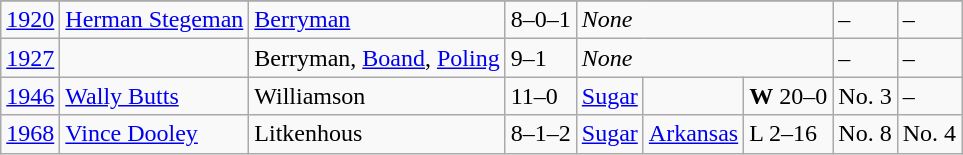<table class="wikitable">
<tr>
</tr>
<tr>
<td><a href='#'>1920</a></td>
<td><a href='#'>Herman Stegeman</a></td>
<td><a href='#'>Berryman</a></td>
<td>8–0–1</td>
<td colspan="3"><em>None</em></td>
<td>–</td>
<td>–</td>
</tr>
<tr>
<td><a href='#'>1927</a></td>
<td></td>
<td>Berryman, <a href='#'>Boand</a>, <a href='#'>Poling</a></td>
<td>9–1</td>
<td colspan="3"><em>None</em></td>
<td>–</td>
<td>–</td>
</tr>
<tr>
<td><a href='#'>1946</a></td>
<td><a href='#'>Wally Butts</a></td>
<td>Williamson</td>
<td>11–0</td>
<td><a href='#'>Sugar</a></td>
<td></td>
<td><strong>W</strong> 20–0</td>
<td>No. 3</td>
<td>–</td>
</tr>
<tr>
<td><a href='#'>1968</a></td>
<td><a href='#'>Vince Dooley</a></td>
<td>Litkenhous</td>
<td>8–1–2</td>
<td><a href='#'>Sugar</a></td>
<td><a href='#'>Arkansas</a></td>
<td>L 2–16</td>
<td>No. 8</td>
<td>No. 4</td>
</tr>
</table>
